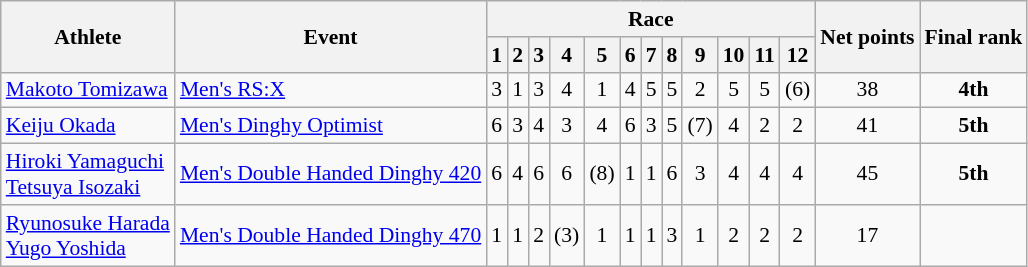<table class="wikitable" border="1" style="font-size:90%">
<tr>
<th rowspan=2>Athlete</th>
<th rowspan=2>Event</th>
<th colspan=12>Race</th>
<th rowspan=2>Net points</th>
<th rowspan=2>Final rank</th>
</tr>
<tr>
<th>1</th>
<th>2</th>
<th>3</th>
<th>4</th>
<th>5</th>
<th>6</th>
<th>7</th>
<th>8</th>
<th>9</th>
<th>10</th>
<th>11</th>
<th>12</th>
</tr>
<tr align=center>
<td align=left><a href='#'>Makoto Tomizawa</a></td>
<td align=left><a href='#'>Men's RS:X</a></td>
<td>3</td>
<td>1</td>
<td>3</td>
<td>4</td>
<td>1</td>
<td>4</td>
<td>5</td>
<td>5</td>
<td>2</td>
<td>5</td>
<td>5</td>
<td>(6)</td>
<td>38</td>
<td><strong>4th</strong></td>
</tr>
<tr align=center>
<td align=left><a href='#'>Keiju Okada</a></td>
<td align=left><a href='#'>Men's Dinghy Optimist</a></td>
<td>6</td>
<td>3</td>
<td>4</td>
<td>3</td>
<td>4</td>
<td>6</td>
<td>3</td>
<td>5</td>
<td>(7)</td>
<td>4</td>
<td>2</td>
<td>2</td>
<td>41</td>
<td><strong>5th</strong></td>
</tr>
<tr align=center>
<td align=left><a href='#'>Hiroki Yamaguchi</a><br><a href='#'>Tetsuya Isozaki</a></td>
<td align=left><a href='#'>Men's Double Handed Dinghy 420</a></td>
<td>6</td>
<td>4</td>
<td>6</td>
<td>6</td>
<td>(8)</td>
<td>1</td>
<td>1</td>
<td>6</td>
<td>3</td>
<td>4</td>
<td>4</td>
<td>4</td>
<td>45</td>
<td><strong>5th</strong></td>
</tr>
<tr align=center>
<td align=left><a href='#'>Ryunosuke Harada</a><br><a href='#'>Yugo Yoshida</a></td>
<td align=left><a href='#'>Men's Double Handed Dinghy 470</a></td>
<td>1</td>
<td>1</td>
<td>2</td>
<td>(3)</td>
<td>1</td>
<td>1</td>
<td>1</td>
<td>3</td>
<td>1</td>
<td>2</td>
<td>2</td>
<td>2</td>
<td>17</td>
<td></td>
</tr>
</table>
